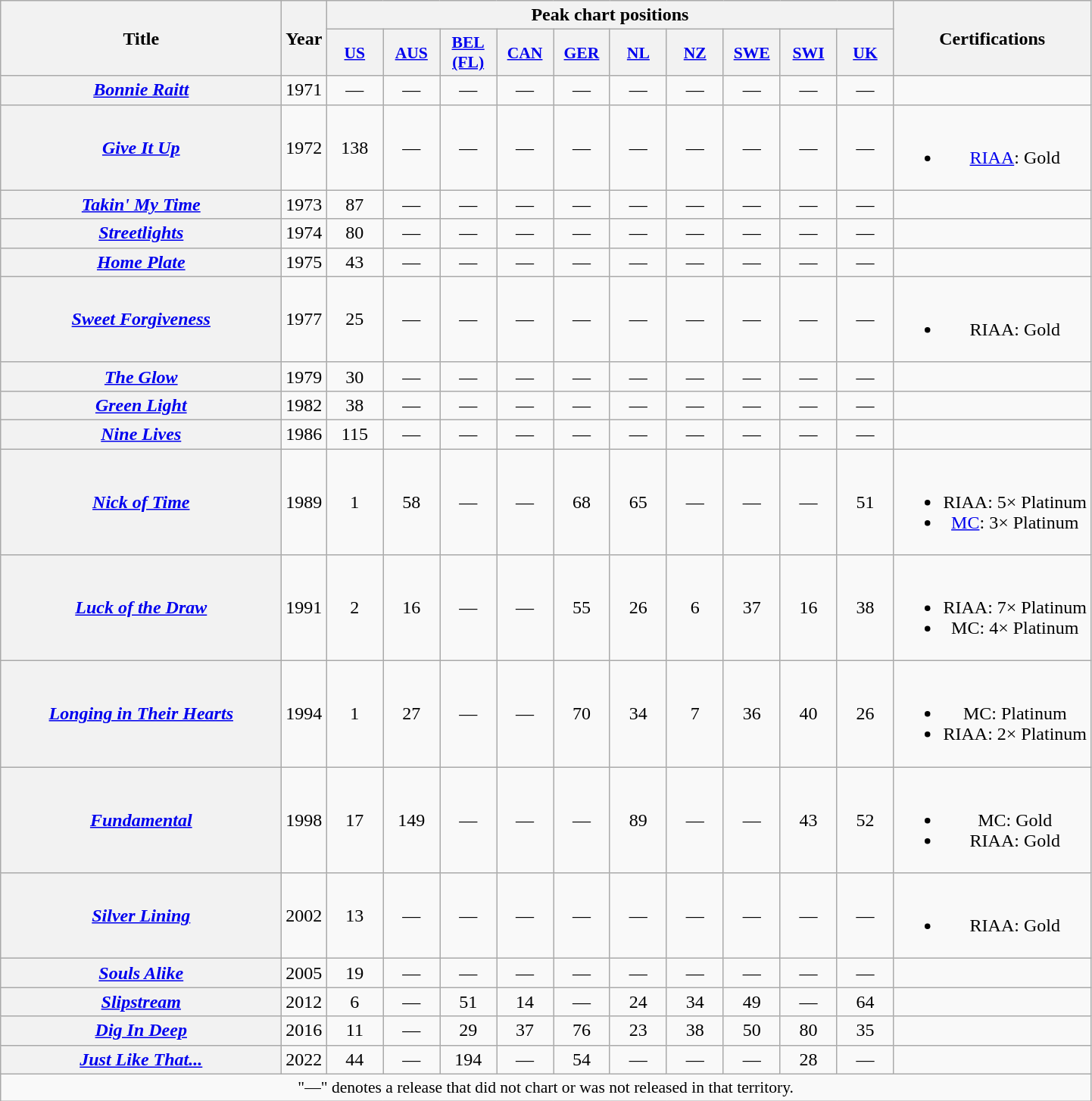<table class="wikitable plainrowheaders" style="text-align:center;">
<tr>
<th rowspan="2" style="width:15em;">Title</th>
<th rowspan="2">Year</th>
<th colspan="10">Peak chart positions</th>
<th rowspan="2">Certifications</th>
</tr>
<tr>
<th style="width:3em;font-size:90%;"><a href='#'>US</a><br></th>
<th style="width:3em;font-size:90%;"><a href='#'>AUS</a><br></th>
<th style="width:3em;font-size:90%;"><a href='#'>BEL<br>(FL)</a><br></th>
<th style="width:3em;font-size:90%;"><a href='#'>CAN</a><br></th>
<th style="width:3em;font-size:90%;"><a href='#'>GER</a><br></th>
<th style="width:3em;font-size:90%;"><a href='#'>NL</a><br></th>
<th style="width:3em;font-size:90%;"><a href='#'>NZ</a><br></th>
<th style="width:3em;font-size:90%;"><a href='#'>SWE</a><br></th>
<th style="width:3em;font-size:90%;"><a href='#'>SWI</a><br></th>
<th style="width:3em;font-size:90%;"><a href='#'>UK</a><br></th>
</tr>
<tr>
<th scope="row"><em><a href='#'>Bonnie Raitt</a></em></th>
<td>1971</td>
<td>—</td>
<td>—</td>
<td>—</td>
<td>—</td>
<td>—</td>
<td>—</td>
<td>—</td>
<td>—</td>
<td>—</td>
<td>—</td>
<td></td>
</tr>
<tr>
<th scope="row"><em><a href='#'>Give It Up</a></em></th>
<td>1972</td>
<td>138</td>
<td>—</td>
<td>—</td>
<td>—</td>
<td>—</td>
<td>—</td>
<td>—</td>
<td>—</td>
<td>—</td>
<td>—</td>
<td><br><ul><li><a href='#'>RIAA</a>: Gold</li></ul></td>
</tr>
<tr>
<th scope="row"><em><a href='#'>Takin' My Time</a></em></th>
<td>1973</td>
<td>87</td>
<td>—</td>
<td>—</td>
<td>—</td>
<td>—</td>
<td>—</td>
<td>—</td>
<td>—</td>
<td>—</td>
<td>—</td>
<td></td>
</tr>
<tr>
<th scope="row"><em><a href='#'>Streetlights</a></em></th>
<td>1974</td>
<td>80</td>
<td>—</td>
<td>—</td>
<td>—</td>
<td>—</td>
<td>—</td>
<td>—</td>
<td>—</td>
<td>—</td>
<td>—</td>
<td></td>
</tr>
<tr>
<th scope="row"><em><a href='#'>Home Plate</a></em></th>
<td>1975</td>
<td>43</td>
<td>—</td>
<td>—</td>
<td>—</td>
<td>—</td>
<td>—</td>
<td>—</td>
<td>—</td>
<td>—</td>
<td>—</td>
<td></td>
</tr>
<tr>
<th scope="row"><em><a href='#'>Sweet Forgiveness</a></em></th>
<td>1977</td>
<td>25</td>
<td>—</td>
<td>—</td>
<td>—</td>
<td>—</td>
<td>—</td>
<td>—</td>
<td>—</td>
<td>—</td>
<td>—</td>
<td><br><ul><li>RIAA: Gold</li></ul></td>
</tr>
<tr>
<th scope="row"><em><a href='#'>The Glow</a></em></th>
<td>1979</td>
<td>30</td>
<td>—</td>
<td>—</td>
<td>—</td>
<td>—</td>
<td>—</td>
<td>—</td>
<td>—</td>
<td>—</td>
<td>—</td>
<td></td>
</tr>
<tr>
<th scope="row"><em><a href='#'>Green Light</a></em></th>
<td>1982</td>
<td>38</td>
<td>—</td>
<td>—</td>
<td>—</td>
<td>—</td>
<td>—</td>
<td>—</td>
<td>—</td>
<td>—</td>
<td>—</td>
<td></td>
</tr>
<tr>
<th scope="row"><em><a href='#'>Nine Lives</a></em></th>
<td>1986</td>
<td>115</td>
<td>—</td>
<td>—</td>
<td>—</td>
<td>—</td>
<td>—</td>
<td>—</td>
<td>—</td>
<td>—</td>
<td>—</td>
<td></td>
</tr>
<tr>
<th scope="row"><em><a href='#'>Nick of Time</a></em></th>
<td>1989</td>
<td>1</td>
<td>58</td>
<td>—</td>
<td>—</td>
<td>68</td>
<td>65</td>
<td>—</td>
<td>—</td>
<td>—</td>
<td>51</td>
<td><br><ul><li>RIAA: 5× Platinum</li><li><a href='#'>MC</a>: 3× Platinum</li></ul></td>
</tr>
<tr>
<th scope="row"><em><a href='#'>Luck of the Draw</a></em></th>
<td>1991</td>
<td>2</td>
<td>16</td>
<td>—</td>
<td>—</td>
<td>55</td>
<td>26</td>
<td>6</td>
<td>37</td>
<td>16</td>
<td>38</td>
<td><br><ul><li>RIAA: 7× Platinum</li><li>MC: 4× Platinum</li></ul></td>
</tr>
<tr>
<th scope="row"><em><a href='#'>Longing in Their Hearts</a></em></th>
<td>1994</td>
<td>1</td>
<td>27</td>
<td>—</td>
<td>—</td>
<td>70</td>
<td>34</td>
<td>7</td>
<td>36</td>
<td>40</td>
<td>26</td>
<td><br><ul><li>MC: Platinum</li><li>RIAA: 2× Platinum</li></ul></td>
</tr>
<tr>
<th scope="row"><em><a href='#'>Fundamental</a></em></th>
<td>1998</td>
<td>17</td>
<td>149</td>
<td>—</td>
<td>—</td>
<td>—</td>
<td>89</td>
<td>—</td>
<td>—</td>
<td>43</td>
<td>52</td>
<td><br><ul><li>MC: Gold</li><li>RIAA: Gold</li></ul></td>
</tr>
<tr>
<th scope="row"><em><a href='#'>Silver Lining</a></em></th>
<td>2002</td>
<td>13</td>
<td>—</td>
<td>—</td>
<td>—</td>
<td>—</td>
<td>—</td>
<td>—</td>
<td>—</td>
<td>—</td>
<td>—</td>
<td><br><ul><li>RIAA: Gold</li></ul></td>
</tr>
<tr>
<th scope="row"><em><a href='#'>Souls Alike</a></em></th>
<td>2005</td>
<td>19</td>
<td>—</td>
<td>—</td>
<td>—</td>
<td>—</td>
<td>—</td>
<td>—</td>
<td>—</td>
<td>—</td>
<td>—</td>
<td></td>
</tr>
<tr>
<th scope="row"><em><a href='#'>Slipstream</a></em></th>
<td>2012</td>
<td>6</td>
<td>—</td>
<td>51</td>
<td>14</td>
<td>—</td>
<td>24</td>
<td>34</td>
<td>49</td>
<td>—</td>
<td>64</td>
<td></td>
</tr>
<tr>
<th scope="row"><em><a href='#'>Dig In Deep</a></em></th>
<td>2016</td>
<td>11</td>
<td>—</td>
<td>29</td>
<td>37</td>
<td>76</td>
<td>23</td>
<td>38</td>
<td>50</td>
<td>80</td>
<td>35</td>
<td></td>
</tr>
<tr>
<th scope="row"><em><a href='#'>Just Like That...</a></em></th>
<td>2022</td>
<td>44</td>
<td>—</td>
<td>194</td>
<td>—</td>
<td>54</td>
<td>—</td>
<td>—</td>
<td>—</td>
<td>28</td>
<td>—</td>
<td></td>
</tr>
<tr>
<td colspan="13" style="font-size:90%">"—" denotes a release that did not chart or was not released in that territory.</td>
</tr>
</table>
